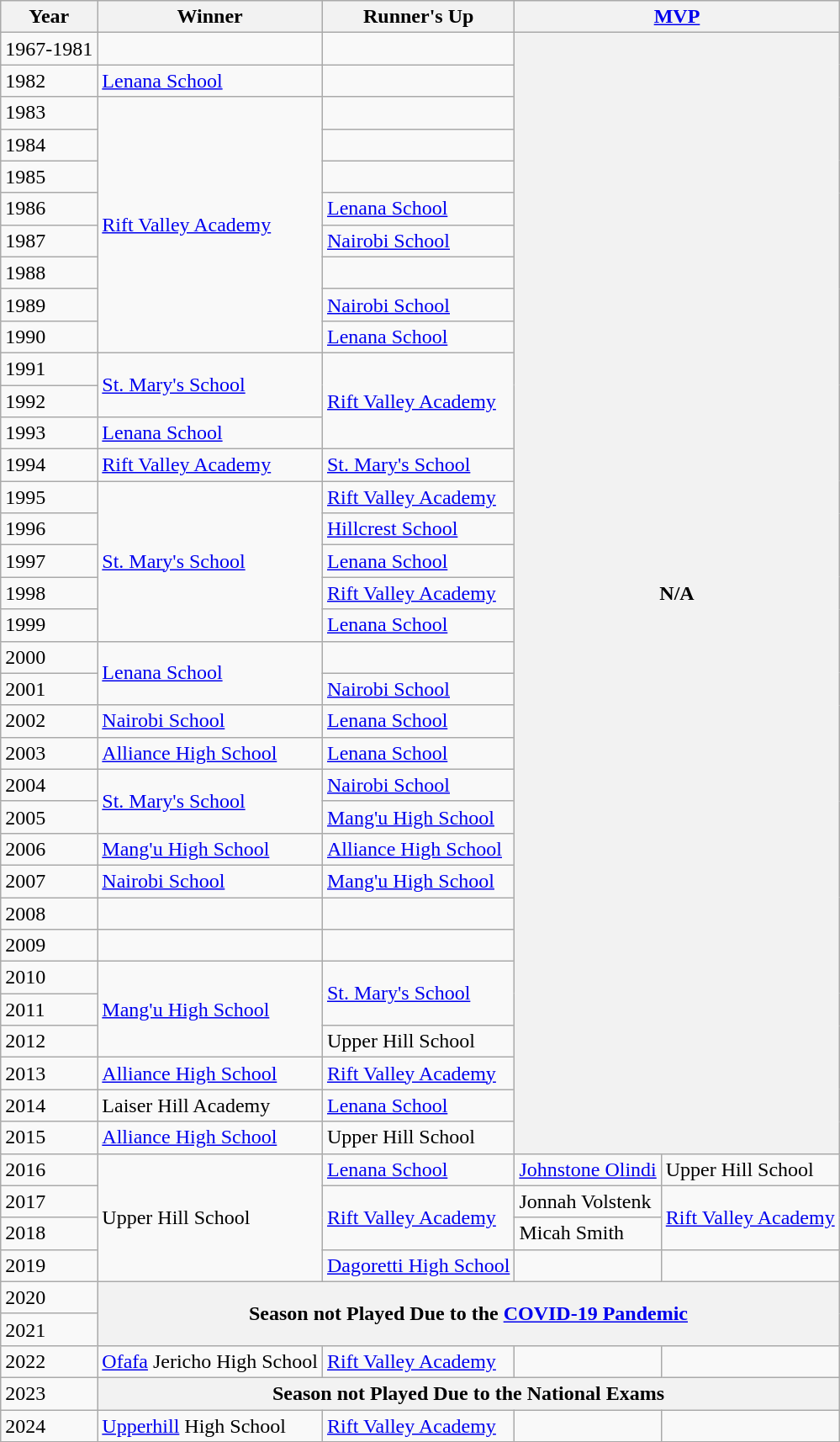<table class="wikitable">
<tr>
<th>Year</th>
<th>Winner</th>
<th>Runner's Up</th>
<th colspan="2"><a href='#'>MVP</a></th>
</tr>
<tr>
<td>1967-1981</td>
<td></td>
<td></td>
<th colspan="2" rowspan="35">N/A</th>
</tr>
<tr>
<td>1982</td>
<td><a href='#'>Lenana School</a></td>
<td></td>
</tr>
<tr>
<td>1983</td>
<td rowspan="8"><a href='#'>Rift Valley Academy</a></td>
<td></td>
</tr>
<tr>
<td>1984</td>
<td></td>
</tr>
<tr>
<td>1985</td>
<td></td>
</tr>
<tr>
<td>1986</td>
<td><a href='#'>Lenana School</a></td>
</tr>
<tr>
<td>1987</td>
<td><a href='#'>Nairobi School</a></td>
</tr>
<tr>
<td>1988</td>
<td></td>
</tr>
<tr>
<td>1989</td>
<td><a href='#'>Nairobi School</a></td>
</tr>
<tr>
<td>1990</td>
<td><a href='#'>Lenana School</a></td>
</tr>
<tr>
<td>1991</td>
<td rowspan="2"><a href='#'>St. Mary's School</a></td>
<td rowspan="3"><a href='#'>Rift Valley Academy</a></td>
</tr>
<tr>
<td>1992</td>
</tr>
<tr>
<td>1993</td>
<td><a href='#'>Lenana School</a></td>
</tr>
<tr>
<td>1994</td>
<td><a href='#'>Rift Valley Academy</a></td>
<td><a href='#'>St. Mary's School</a></td>
</tr>
<tr>
<td>1995</td>
<td rowspan="5"><a href='#'>St. Mary's School</a></td>
<td><a href='#'>Rift Valley Academy</a></td>
</tr>
<tr>
<td>1996</td>
<td><a href='#'>Hillcrest School</a></td>
</tr>
<tr>
<td>1997</td>
<td><a href='#'>Lenana School</a></td>
</tr>
<tr>
<td>1998</td>
<td><a href='#'>Rift Valley Academy</a></td>
</tr>
<tr>
<td>1999</td>
<td><a href='#'>Lenana School</a></td>
</tr>
<tr>
<td>2000</td>
<td rowspan="2"><a href='#'>Lenana School</a></td>
<td></td>
</tr>
<tr>
<td>2001</td>
<td><a href='#'>Nairobi School</a></td>
</tr>
<tr>
<td>2002</td>
<td><a href='#'>Nairobi School</a></td>
<td><a href='#'>Lenana School</a></td>
</tr>
<tr>
<td>2003</td>
<td><a href='#'>Alliance High School</a></td>
<td><a href='#'>Lenana School</a></td>
</tr>
<tr>
<td>2004</td>
<td rowspan="2"><a href='#'>St. Mary's School</a></td>
<td><a href='#'>Nairobi School</a></td>
</tr>
<tr>
<td>2005</td>
<td><a href='#'>Mang'u High School</a></td>
</tr>
<tr>
<td>2006</td>
<td><a href='#'>Mang'u High School</a></td>
<td><a href='#'>Alliance High School</a></td>
</tr>
<tr>
<td>2007</td>
<td><a href='#'>Nairobi School</a></td>
<td><a href='#'>Mang'u High School</a></td>
</tr>
<tr>
<td>2008</td>
<td></td>
<td></td>
</tr>
<tr>
<td>2009</td>
<td></td>
<td></td>
</tr>
<tr>
<td>2010</td>
<td rowspan="3"><a href='#'>Mang'u High School</a></td>
<td rowspan="2"><a href='#'>St. Mary's School</a></td>
</tr>
<tr>
<td>2011</td>
</tr>
<tr>
<td>2012</td>
<td>Upper Hill School</td>
</tr>
<tr>
<td>2013</td>
<td><a href='#'>Alliance High School</a></td>
<td><a href='#'>Rift Valley Academy</a></td>
</tr>
<tr>
<td>2014</td>
<td>Laiser Hill Academy</td>
<td><a href='#'>Lenana School</a></td>
</tr>
<tr>
<td>2015</td>
<td><a href='#'>Alliance High School</a></td>
<td>Upper Hill School</td>
</tr>
<tr>
<td>2016</td>
<td rowspan="4">Upper Hill School</td>
<td><a href='#'>Lenana School</a></td>
<td><a href='#'>Johnstone Olindi</a></td>
<td>Upper Hill School</td>
</tr>
<tr>
<td>2017</td>
<td rowspan="2"><a href='#'>Rift Valley Academy</a></td>
<td>Jonnah Volstenk</td>
<td rowspan="2"><a href='#'>Rift Valley Academy</a></td>
</tr>
<tr>
<td>2018</td>
<td>Micah Smith</td>
</tr>
<tr>
<td>2019</td>
<td><a href='#'>Dagoretti High School</a></td>
<td></td>
<td></td>
</tr>
<tr>
<td>2020</td>
<th colspan="4" rowspan="2">Season not Played Due to the <a href='#'>COVID-19 Pandemic</a></th>
</tr>
<tr>
<td>2021</td>
</tr>
<tr>
<td>2022</td>
<td><a href='#'>Ofafa</a> Jericho High School</td>
<td><a href='#'>Rift Valley Academy</a></td>
<td></td>
<td></td>
</tr>
<tr>
<td>2023</td>
<th colspan="4" rowspan="1">Season not Played Due to the National Exams</th>
</tr>
<tr>
<td>2024</td>
<td><a href='#'>Upperhill</a> High School</td>
<td><a href='#'>Rift Valley Academy</a></td>
<td></td>
<td></td>
</tr>
<tr>
</tr>
</table>
